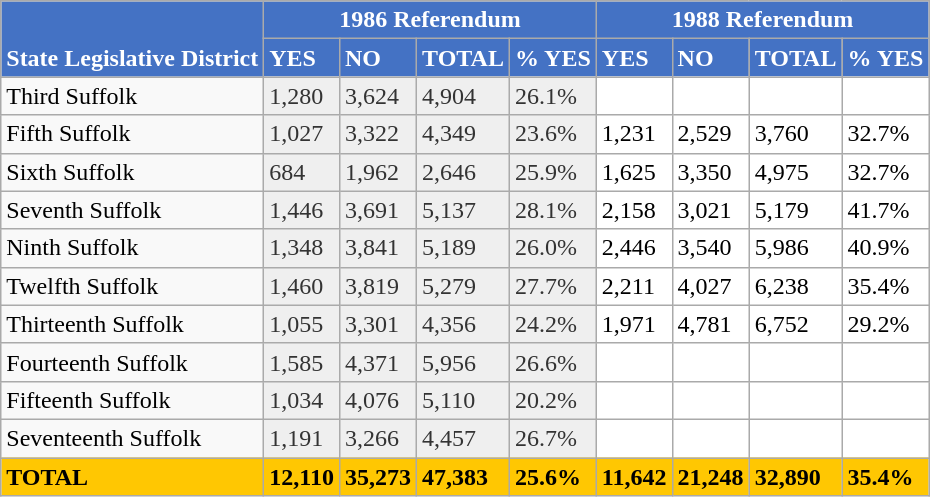<table class="wikitable">
<tr style="font-weight:bold;">
<th rowspan="2" style="vertical-align:bottom; background-color:#4472C4; color:#FFF;">State Legislative District</th>
<th colspan="4" style="text-align:center; vertical-align:bottom; background-color:#4472C4; color:#FFF;">1986 Referendum </th>
<th colspan="4" style="text-align:center; vertical-align:bottom; background-color:#4472C4; color:#FFF;">1988 Referendum </th>
</tr>
<tr style="font-weight:bold;">
<td style="background-color:#4472C4; color:#FFF;">YES</td>
<td style="background-color:#4472C4; color:#FFF;">NO</td>
<td style="background-color:#4472c4; color:#FFF;">TOTAL</td>
<td style="background-color:#4472c4; color:#ffffff;">% YES</td>
<td style="background-color:#4472C4; color:#FFF;">YES</td>
<td style="background-color:#4472C4; color:#FFF;">NO</td>
<td style="background-color:#4472C4; color:#FFF;">TOTAL</td>
<td style="background-color:#4472c4; color:#ffffff;">% YES</td>
</tr>
<tr>
<td style="vertical-align:bottom;">Third Suffolk</td>
<td style="vertical-align:bottom; background-color:#efefef; color:#333333;">1,280</td>
<td style="vertical-align:bottom; background-color:#efefef; color:#333333;">3,624</td>
<td style="vertical-align:bottom; background-color:#efefef; color:#333333;">4,904</td>
<td style="vertical-align:bottom; background-color:#efefef; color:#333333;">26.1%</td>
<td style="vertical-align:bottom; background-color:#ffffff; color:#000000;"></td>
<td style="vertical-align:bottom; background-color:#ffffff; color:#000000;"></td>
<td style="vertical-align:bottom; background-color:#ffffff; color:#000000;"></td>
<td style="background-color:#ffffff; color:#000000;"></td>
</tr>
<tr style="vertical-align:bottom;">
<td>Fifth Suffolk</td>
<td style="background-color:#efefef; color:#333333;">1,027</td>
<td style="background-color:#efefef; color:#333333;">3,322</td>
<td style="background-color:#efefef; color:#333333;">4,349</td>
<td style="background-color:#efefef; color:#333333;">23.6%</td>
<td style="background-color:#ffffff; color:#000000;">1,231</td>
<td style="background-color:#ffffff; color:#000000;">2,529</td>
<td style="background-color:#ffffff; color:#000000;">3,760</td>
<td style="background-color:#ffffff; color:#000000;">32.7%</td>
</tr>
<tr style="vertical-align:bottom;">
<td>Sixth Suffolk</td>
<td style="background-color:#efefef; color:#333333;">684</td>
<td style="background-color:#efefef; color:#333333;">1,962</td>
<td style="background-color:#efefef; color:#333333;">2,646</td>
<td style="background-color:#efefef; color:#333333;">25.9%</td>
<td style="background-color:#ffffff; color:#000000;">1,625</td>
<td style="background-color:#ffffff; color:#000000;">3,350</td>
<td style="background-color:#ffffff; color:#000000;">4,975</td>
<td style="background-color:#ffffff; color:#000000;">32.7%</td>
</tr>
<tr style="vertical-align:bottom;">
<td>Seventh Suffolk</td>
<td style="background-color:#efefef; color:#333333;">1,446</td>
<td style="background-color:#efefef; color:#333333;">3,691</td>
<td style="background-color:#efefef; color:#333333;">5,137</td>
<td style="background-color:#efefef; color:#333333;">28.1%</td>
<td style="background-color:#ffffff; color:#000000;">2,158</td>
<td style="background-color:#ffffff; color:#000000;">3,021</td>
<td style="background-color:#ffffff; color:#000000;">5,179</td>
<td style="background-color:#ffffff; color:#000000;">41.7%</td>
</tr>
<tr style="vertical-align:bottom;">
<td>Ninth Suffolk</td>
<td style="background-color:#efefef; color:#333333;">1,348</td>
<td style="background-color:#efefef; color:#333333;">3,841</td>
<td style="background-color:#efefef; color:#333333;">5,189</td>
<td style="background-color:#efefef; color:#333333;">26.0%</td>
<td style="background-color:#ffffff; color:#000000;">2,446</td>
<td style="background-color:#ffffff; color:#000000;">3,540</td>
<td style="background-color:#ffffff; color:#000000;">5,986</td>
<td style="background-color:#ffffff; color:#000000;">40.9%</td>
</tr>
<tr style="vertical-align:bottom;">
<td>Twelfth Suffolk</td>
<td style="background-color:#efefef; color:#333333;">1,460</td>
<td style="background-color:#efefef; color:#333333;">3,819</td>
<td style="background-color:#efefef; color:#333333;">5,279</td>
<td style="background-color:#efefef; color:#333333;">27.7%</td>
<td style="background-color:#ffffff; color:#000000;">2,211</td>
<td style="background-color:#ffffff; color:#000000;">4,027</td>
<td style="background-color:#ffffff; color:#000000;">6,238</td>
<td style="background-color:#ffffff; color:#000000;">35.4%</td>
</tr>
<tr style="vertical-align:bottom;">
<td>Thirteenth Suffolk</td>
<td style="background-color:#efefef; color:#333333;">1,055</td>
<td style="background-color:#efefef; color:#333333;">3,301</td>
<td style="background-color:#efefef; color:#333333;">4,356</td>
<td style="background-color:#efefef; color:#333333;">24.2%</td>
<td style="background-color:#ffffff; color:#000000;">1,971</td>
<td style="background-color:#ffffff; color:#000000;">4,781</td>
<td style="background-color:#ffffff; color:#000000;">6,752</td>
<td style="background-color:#ffffff; color:#000000;">29.2%</td>
</tr>
<tr>
<td style="vertical-align:bottom;">Fourteenth Suffolk</td>
<td style="vertical-align:bottom; background-color:#efefef; color:#333333;">1,585</td>
<td style="vertical-align:bottom; background-color:#efefef; color:#333333;">4,371</td>
<td style="vertical-align:bottom; background-color:#efefef; color:#333333;">5,956</td>
<td style="vertical-align:bottom; background-color:#efefef; color:#333333;">26.6%</td>
<td style="vertical-align:bottom; background-color:#ffffff; color:#000000;"></td>
<td style="vertical-align:bottom; background-color:#ffffff; color:#000000;"></td>
<td style="vertical-align:bottom; background-color:#ffffff; color:#000000;"></td>
<td style="background-color:#ffffff; color:#000000;"></td>
</tr>
<tr>
<td style="vertical-align:bottom;">Fifteenth Suffolk</td>
<td style="vertical-align:bottom; background-color:#efefef; color:#333333;">1,034</td>
<td style="vertical-align:bottom; background-color:#efefef; color:#333333;">4,076</td>
<td style="vertical-align:bottom; background-color:#efefef; color:#333333;">5,110</td>
<td style="vertical-align:bottom; background-color:#efefef; color:#333333;">20.2%</td>
<td style="vertical-align:bottom; background-color:#ffffff; color:#000000;"></td>
<td style="vertical-align:bottom; background-color:#ffffff; color:#000000;"></td>
<td style="vertical-align:bottom; background-color:#ffffff; color:#000000;"></td>
<td style="background-color:#ffffff; color:#000000;"></td>
</tr>
<tr>
<td style="vertical-align:bottom;">Seventeenth Suffolk</td>
<td style="vertical-align:bottom; background-color:#efefef; color:#333333;">1,191</td>
<td style="vertical-align:bottom; background-color:#efefef; color:#333333;">3,266</td>
<td style="vertical-align:bottom; background-color:#efefef; color:#333333;">4,457</td>
<td style="vertical-align:bottom; background-color:#efefef; color:#333333;">26.7%</td>
<td style="vertical-align:bottom; background-color:#ffffff; color:#000000;"></td>
<td style="vertical-align:bottom; background-color:#ffffff; color:#000000;"></td>
<td style="vertical-align:bottom; background-color:#ffffff; color:#000000;"></td>
<td style="background-color:#ffffff; color:#000000;"></td>
</tr>
<tr style="font-weight:bold; background-color:#ffc702;">
<td>TOTAL</td>
<td style="vertical-align:bottom;">12,110</td>
<td style="vertical-align:bottom;">35,273</td>
<td style="vertical-align:bottom;">47,383</td>
<td style="vertical-align:bottom;">25.6%</td>
<td style="vertical-align:bottom;">11,642</td>
<td style="vertical-align:bottom;">21,248</td>
<td style="vertical-align:bottom;">32,890</td>
<td style="vertical-align:bottom;">35.4%</td>
</tr>
</table>
